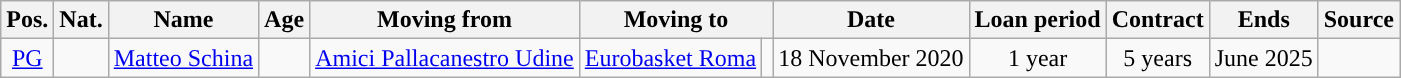<table class="wikitable sortable">
<tr>
<th>Pos.</th>
<th>Nat.</th>
<th>Name</th>
<th>Age</th>
<th>Moving from</th>
<th colspan=2>Moving to</th>
<th>Date</th>
<th>Loan period</th>
<th>Contract</th>
<th>Ends</th>
<th>Source</th>
</tr>
<tr>
<td style="text-align: center;"><a href='#'>PG</a></td>
<td style="text-align: center;"></td>
<td><a href='#'>Matteo Schina</a></td>
<td style="text-align: center;"></td>
<td><a href='#'>Amici Pallacanestro Udine</a></td>
<td><a href='#'>Eurobasket Roma</a></td>
<td style="text-align: center;"></td>
<td style="text-align: center;">18 November 2020</td>
<td style="text-align: center;">1 year</td>
<td style="text-align: center;">5 years</td>
<td style="text-align: center;">June 2025</td>
<td style="text-align: center;"></td>
</tr>
</table>
